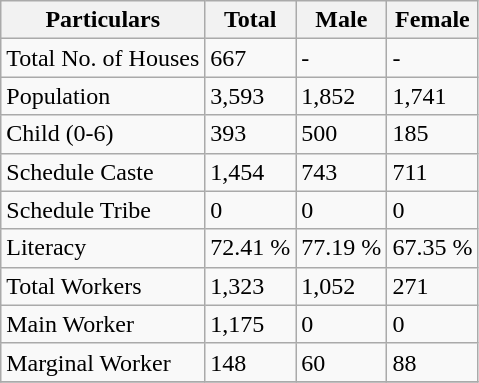<table class="wikitable sortable">
<tr>
<th>Particulars</th>
<th>Total</th>
<th>Male</th>
<th>Female</th>
</tr>
<tr>
<td>Total No. of Houses</td>
<td>667</td>
<td>-</td>
<td>-</td>
</tr>
<tr>
<td>Population</td>
<td>3,593</td>
<td>1,852</td>
<td>1,741</td>
</tr>
<tr>
<td>Child (0-6)</td>
<td>393</td>
<td>500</td>
<td>185</td>
</tr>
<tr>
<td>Schedule Caste</td>
<td>1,454</td>
<td>743</td>
<td>711</td>
</tr>
<tr>
<td>Schedule Tribe</td>
<td>0</td>
<td>0</td>
<td>0</td>
</tr>
<tr>
<td>Literacy</td>
<td>72.41 %</td>
<td>77.19 %</td>
<td>67.35 %</td>
</tr>
<tr>
<td>Total Workers</td>
<td>1,323</td>
<td>1,052</td>
<td>271</td>
</tr>
<tr>
<td>Main Worker</td>
<td>1,175</td>
<td>0</td>
<td>0</td>
</tr>
<tr>
<td>Marginal Worker</td>
<td>148</td>
<td>60</td>
<td>88</td>
</tr>
<tr>
</tr>
</table>
